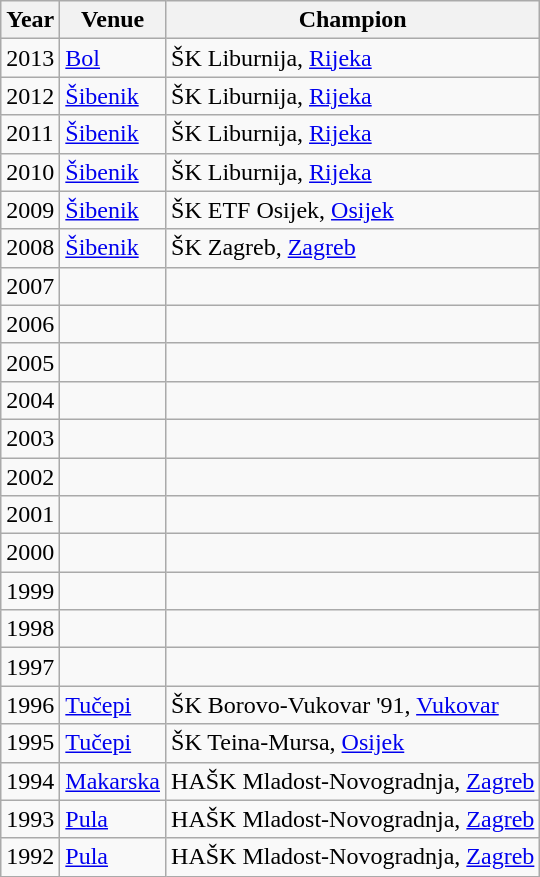<table class="wikitable">
<tr>
<th>Year</th>
<th>Venue</th>
<th>Champion</th>
</tr>
<tr>
<td>2013</td>
<td><a href='#'>Bol</a></td>
<td>ŠK Liburnija, <a href='#'>Rijeka</a></td>
</tr>
<tr>
<td>2012</td>
<td><a href='#'>Šibenik</a></td>
<td>ŠK Liburnija, <a href='#'>Rijeka</a></td>
</tr>
<tr>
<td>2011</td>
<td><a href='#'>Šibenik</a></td>
<td>ŠK Liburnija, <a href='#'>Rijeka</a></td>
</tr>
<tr>
<td>2010</td>
<td><a href='#'>Šibenik</a></td>
<td>ŠK Liburnija, <a href='#'>Rijeka</a></td>
</tr>
<tr>
<td>2009</td>
<td><a href='#'>Šibenik</a></td>
<td>ŠK ETF Osijek, <a href='#'>Osijek</a></td>
</tr>
<tr>
<td>2008</td>
<td><a href='#'>Šibenik</a></td>
<td>ŠK Zagreb, <a href='#'>Zagreb</a></td>
</tr>
<tr>
<td>2007</td>
<td></td>
<td></td>
</tr>
<tr>
<td>2006</td>
<td></td>
<td></td>
</tr>
<tr>
<td>2005</td>
<td></td>
<td></td>
</tr>
<tr>
<td>2004</td>
<td></td>
<td></td>
</tr>
<tr>
<td>2003</td>
<td></td>
<td></td>
</tr>
<tr>
<td>2002</td>
<td></td>
<td></td>
</tr>
<tr>
<td>2001</td>
<td></td>
<td></td>
</tr>
<tr>
<td>2000</td>
<td></td>
<td></td>
</tr>
<tr>
<td>1999</td>
<td></td>
<td></td>
</tr>
<tr>
<td>1998</td>
<td></td>
<td></td>
</tr>
<tr>
<td>1997</td>
<td></td>
<td></td>
</tr>
<tr>
<td>1996</td>
<td><a href='#'>Tučepi</a></td>
<td>ŠK Borovo-Vukovar '91, <a href='#'>Vukovar</a></td>
</tr>
<tr>
<td>1995</td>
<td><a href='#'>Tučepi</a></td>
<td>ŠK Teina-Mursa, <a href='#'>Osijek</a></td>
</tr>
<tr>
<td>1994</td>
<td><a href='#'>Makarska</a></td>
<td>HAŠK Mladost-Novogradnja, <a href='#'>Zagreb</a></td>
</tr>
<tr>
<td>1993</td>
<td><a href='#'>Pula</a></td>
<td>HAŠK Mladost-Novogradnja, <a href='#'>Zagreb</a></td>
</tr>
<tr>
<td>1992</td>
<td><a href='#'>Pula</a></td>
<td>HAŠK Mladost-Novogradnja, <a href='#'>Zagreb</a></td>
</tr>
</table>
